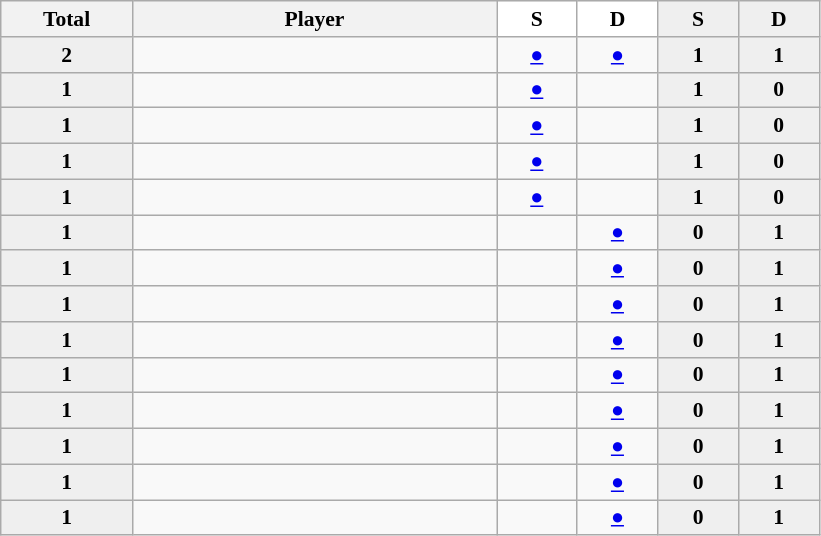<table class="sortable wikitable" style="font-size:90%;">
<tr>
<th width=81>Total</th>
<th width=236>Player</th>
<th width=47 style="background:#FFFFFF"> S </th>
<th width=47 style="background:#FFFFFF"> D </th>
<th width=47 style="background:#efefef"> S </th>
<th width=47 style="background:#efefef"> D </th>
</tr>
<tr align=center>
<td bgcolor=#efefef><strong>2</strong></td>
<td align=left></td>
<td><a href='#'>●</a></td>
<td><a href='#'>●</a></td>
<td bgcolor=#efefef><strong>1</strong></td>
<td bgcolor=#efefef><strong>1</strong></td>
</tr>
<tr align=center>
<td bgcolor=#efefef><strong>1</strong></td>
<td align=left></td>
<td><a href='#'>●</a></td>
<td></td>
<td bgcolor=#efefef><strong>1</strong></td>
<td bgcolor=#efefef><strong>0</strong></td>
</tr>
<tr align=center>
<td bgcolor=#efefef><strong>1</strong></td>
<td align=left></td>
<td><a href='#'>●</a></td>
<td></td>
<td bgcolor=#efefef><strong>1</strong></td>
<td bgcolor=#efefef><strong>0</strong></td>
</tr>
<tr align=center>
<td bgcolor=#efefef><strong>1</strong></td>
<td align=left></td>
<td><a href='#'>●</a></td>
<td></td>
<td bgcolor=#efefef><strong>1</strong></td>
<td bgcolor=#efefef><strong>0</strong></td>
</tr>
<tr align=center>
<td bgcolor=#efefef><strong>1</strong></td>
<td align=left></td>
<td><a href='#'>●</a></td>
<td></td>
<td bgcolor=#efefef><strong>1</strong></td>
<td bgcolor=#efefef><strong>0</strong></td>
</tr>
<tr align=center>
<td bgcolor=#efefef><strong>1</strong></td>
<td align=left></td>
<td></td>
<td><a href='#'>●</a></td>
<td bgcolor=#efefef><strong>0</strong></td>
<td bgcolor=#efefef><strong>1</strong></td>
</tr>
<tr align=center>
<td bgcolor=#efefef><strong>1</strong></td>
<td align=left></td>
<td></td>
<td><a href='#'>●</a></td>
<td bgcolor=#efefef><strong>0</strong></td>
<td bgcolor=#efefef><strong>1</strong></td>
</tr>
<tr align=center>
<td bgcolor=#efefef><strong>1</strong></td>
<td align=left></td>
<td></td>
<td><a href='#'>●</a></td>
<td bgcolor=#efefef><strong>0</strong></td>
<td bgcolor=#efefef><strong>1</strong></td>
</tr>
<tr align=center>
<td bgcolor=#efefef><strong>1</strong></td>
<td align=left></td>
<td></td>
<td><a href='#'>●</a></td>
<td bgcolor=#efefef><strong>0</strong></td>
<td bgcolor=#efefef><strong>1</strong></td>
</tr>
<tr align=center>
<td bgcolor=#efefef><strong>1</strong></td>
<td align=left></td>
<td></td>
<td><a href='#'>●</a></td>
<td bgcolor=#efefef><strong>0</strong></td>
<td bgcolor=#efefef><strong>1</strong></td>
</tr>
<tr align=center>
<td bgcolor=#efefef><strong>1</strong></td>
<td align=left></td>
<td></td>
<td><a href='#'>●</a></td>
<td bgcolor=#efefef><strong>0</strong></td>
<td bgcolor=#efefef><strong>1</strong></td>
</tr>
<tr align=center>
<td bgcolor=#efefef><strong>1</strong></td>
<td align=left></td>
<td></td>
<td><a href='#'>●</a></td>
<td bgcolor=#efefef><strong>0</strong></td>
<td bgcolor=#efefef><strong>1</strong></td>
</tr>
<tr align=center>
<td bgcolor=#efefef><strong>1</strong></td>
<td align=left></td>
<td></td>
<td><a href='#'>●</a></td>
<td bgcolor=#efefef><strong>0</strong></td>
<td bgcolor=#efefef><strong>1</strong></td>
</tr>
<tr align=center>
<td bgcolor=#efefef><strong>1</strong></td>
<td align=left></td>
<td></td>
<td><a href='#'>●</a></td>
<td bgcolor=#efefef><strong>0</strong></td>
<td bgcolor=#efefef><strong>1</strong></td>
</tr>
</table>
